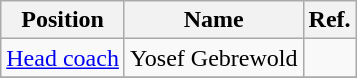<table class="wikitable">
<tr>
<th>Position</th>
<th>Name</th>
<th>Ref.</th>
</tr>
<tr>
<td><a href='#'>Head coach</a></td>
<td>Yosef Gebrewold</td>
<td></td>
</tr>
<tr>
</tr>
</table>
